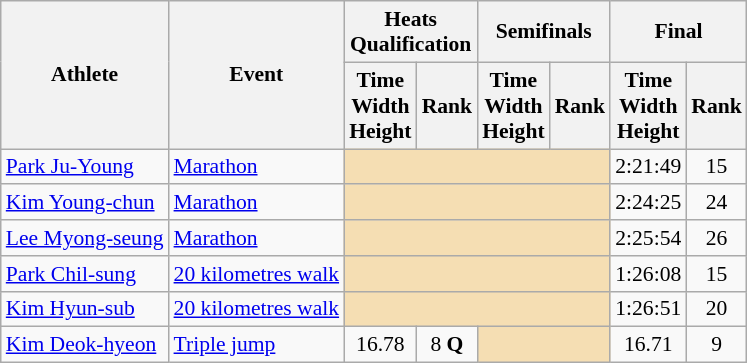<table class=wikitable style="font-size:90%; ">
<tr>
<th rowspan="2">Athlete</th>
<th rowspan="2">Event</th>
<th colspan="2">Heats<br>Qualification</th>
<th colspan="2">Semifinals</th>
<th colspan="2">Final</th>
</tr>
<tr>
<th>Time<br>Width<br>Height</th>
<th>Rank</th>
<th>Time<br>Width<br>Height</th>
<th>Rank</th>
<th>Time<br>Width<br>Height</th>
<th>Rank</th>
</tr>
<tr>
<td><a href='#'>Park Ju-Young</a></td>
<td><a href='#'>Marathon</a></td>
<td colspan=4 bgcolor="wheat"></td>
<td align=center>2:21:49</td>
<td align=center>15</td>
</tr>
<tr>
<td><a href='#'>Kim Young-chun</a></td>
<td><a href='#'>Marathon</a></td>
<td colspan=4 bgcolor="wheat"></td>
<td align=center>2:24:25</td>
<td align=center>24</td>
</tr>
<tr>
<td><a href='#'>Lee Myong-seung</a></td>
<td><a href='#'>Marathon</a></td>
<td colspan=4 bgcolor="wheat"></td>
<td align=center>2:25:54</td>
<td align=center>26</td>
</tr>
<tr>
<td><a href='#'>Park Chil-sung</a></td>
<td><a href='#'>20 kilometres walk</a></td>
<td colspan=4 bgcolor="wheat"></td>
<td align=center>1:26:08</td>
<td align=center>15</td>
</tr>
<tr>
<td><a href='#'>Kim Hyun-sub</a></td>
<td><a href='#'>20 kilometres walk</a></td>
<td colspan=4 bgcolor="wheat"></td>
<td align=center>1:26:51</td>
<td align=center>20</td>
</tr>
<tr>
<td><a href='#'>Kim Deok-hyeon</a></td>
<td><a href='#'>Triple jump</a></td>
<td align=center>16.78</td>
<td align=center>8 <strong>Q</strong></td>
<td colspan=2  bgcolor="wheat"></td>
<td align=center>16.71</td>
<td align=center>9</td>
</tr>
</table>
